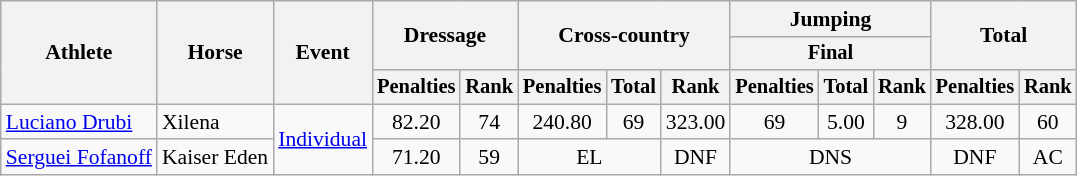<table class=wikitable style="font-size:90%">
<tr>
<th rowspan="3">Athlete</th>
<th rowspan="3">Horse</th>
<th rowspan="3">Event</th>
<th colspan="2" rowspan="2">Dressage</th>
<th colspan="3" rowspan="2">Cross-country</th>
<th colspan="3">Jumping</th>
<th colspan="2" rowspan="2">Total</th>
</tr>
<tr style="font-size:95%">
<th colspan="3">Final</th>
</tr>
<tr style="font-size:95%">
<th>Penalties</th>
<th>Rank</th>
<th>Penalties</th>
<th>Total</th>
<th>Rank</th>
<th>Penalties</th>
<th>Total</th>
<th>Rank</th>
<th>Penalties</th>
<th>Rank</th>
</tr>
<tr align=center>
<td align=left><a href='#'>Luciano Drubi</a></td>
<td align=left>Xilena</td>
<td align=left rowspan=4><a href='#'>Individual</a></td>
<td>82.20</td>
<td>74</td>
<td>240.80</td>
<td>69</td>
<td>323.00</td>
<td>69</td>
<td>5.00</td>
<td>9</td>
<td>328.00</td>
<td>60</td>
</tr>
<tr align=center>
<td align=left><a href='#'>Serguei Fofanoff</a></td>
<td align=left>Kaiser Eden</td>
<td>71.20</td>
<td>59</td>
<td colspan=2>EL</td>
<td>DNF</td>
<td colspan=3>DNS</td>
<td>DNF</td>
<td>AC</td>
</tr>
</table>
